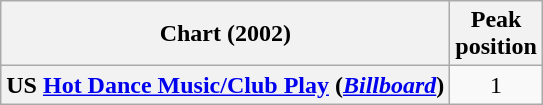<table class="wikitable sortable plainrowheaders" style="text-align:center">
<tr>
<th scope="col">Chart (2002)</th>
<th scope="col">Peak<br>position</th>
</tr>
<tr>
<th scope="row">US <a href='#'>Hot Dance Music/Club Play</a> (<em><a href='#'>Billboard</a></em>) </th>
<td>1</td>
</tr>
</table>
